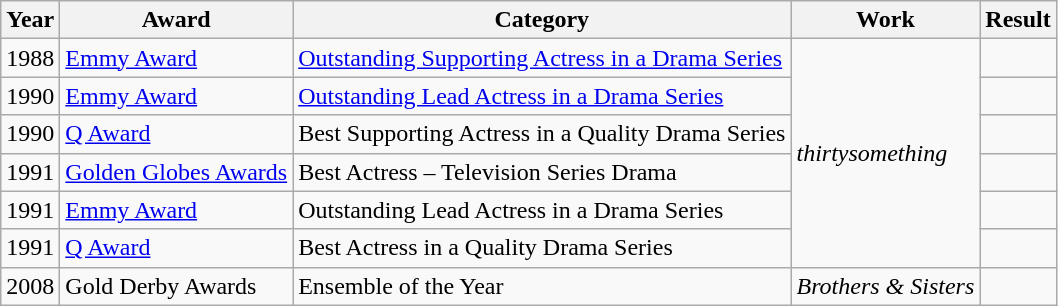<table class="wikitable sortable">
<tr>
<th>Year</th>
<th>Award</th>
<th>Category</th>
<th>Work</th>
<th>Result</th>
</tr>
<tr>
<td>1988</td>
<td><a href='#'>Emmy Award</a></td>
<td><a href='#'>Outstanding Supporting Actress in a Drama Series</a></td>
<td rowspan="6"><em>thirtysomething</em></td>
<td></td>
</tr>
<tr>
<td>1990</td>
<td><a href='#'>Emmy Award</a></td>
<td><a href='#'>Outstanding Lead Actress in a Drama Series</a></td>
<td></td>
</tr>
<tr>
<td>1990</td>
<td><a href='#'>Q Award</a></td>
<td>Best Supporting Actress in a Quality Drama Series</td>
<td></td>
</tr>
<tr>
<td>1991</td>
<td><a href='#'>Golden Globes Awards</a></td>
<td>Best Actress – Television Series Drama</td>
<td></td>
</tr>
<tr>
<td>1991</td>
<td><a href='#'>Emmy Award</a></td>
<td>Outstanding Lead Actress in a Drama Series</td>
<td></td>
</tr>
<tr>
<td>1991</td>
<td><a href='#'>Q Award</a></td>
<td>Best Actress in a Quality Drama Series</td>
<td></td>
</tr>
<tr>
<td>2008</td>
<td>Gold Derby Awards</td>
<td>Ensemble of the Year</td>
<td><em>Brothers & Sisters</em></td>
<td></td>
</tr>
</table>
